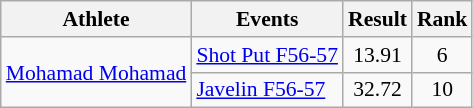<table class=wikitable style="font-size:90%">
<tr align=center>
<th>Athlete</th>
<th>Events</th>
<th>Result</th>
<th>Rank</th>
</tr>
<tr align=center>
<td align=left rowspan=2><a href='#'>Mohamad Mohamad</a></td>
<td align=left><a href='#'>Shot Put F56-57</a></td>
<td>13.91</td>
<td>6</td>
</tr>
<tr align=center>
<td align=left><a href='#'>Javelin F56-57</a></td>
<td>32.72</td>
<td>10</td>
</tr>
</table>
